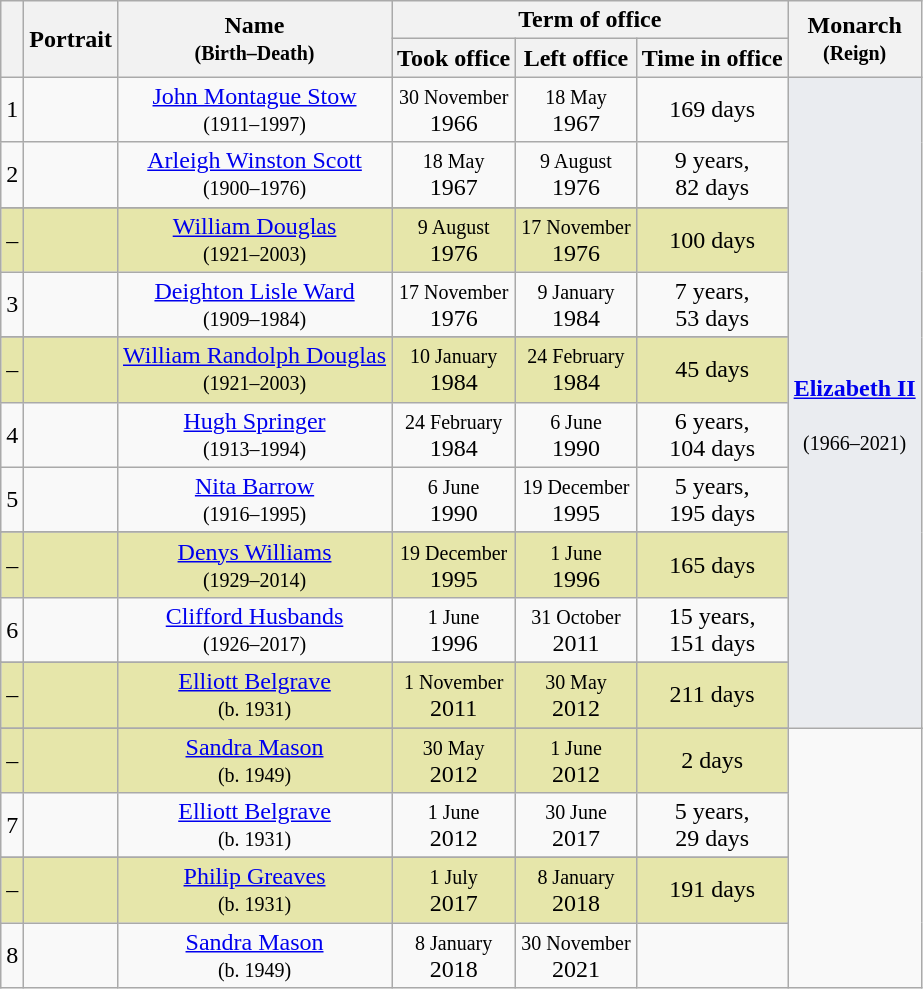<table class="wikitable" style="text-align:center;">
<tr>
<th rowspan="2"></th>
<th rowspan="2">Portrait</th>
<th rowspan="2">Name<br><small>(Birth–Death)</small></th>
<th colspan="3">Term of office</th>
<th rowspan="2">Monarch<br><small>(Reign)</small></th>
</tr>
<tr>
<th>Took office</th>
<th>Left office</th>
<th>Time in office</th>
</tr>
<tr>
<td>1</td>
<td></td>
<td><a href='#'>John Montague Stow</a><br><small>(1911–1997)</small></td>
<td><small>30 November</small><br>1966</td>
<td><small>18 May</small><br>1967</td>
<td>169 days</td>
<td rowspan="14" style="background:#eaecf0"><br><strong><a href='#'>Elizabeth II</a></strong><br><br><small>(1966–2021)</small></td>
</tr>
<tr>
<td>2</td>
<td></td>
<td><a href='#'>Arleigh Winston Scott</a><br><small>(1900–1976)</small></td>
<td><small>18 May</small><br>1967</td>
<td><small>9 August</small><br>1976</td>
<td>9 years,<br>82 days</td>
</tr>
<tr>
</tr>
<tr style="background:#e6e6aa;">
<td>–</td>
<td></td>
<td><a href='#'>William Douglas</a><br><small>(1921–2003)</small><br></td>
<td><small>9 August</small><br>1976</td>
<td><small>17 November</small><br>1976</td>
<td>100 days</td>
</tr>
<tr>
<td>3</td>
<td></td>
<td><a href='#'>Deighton Lisle Ward</a><br><small>(1909–1984)</small></td>
<td><small>17 November</small><br>1976</td>
<td><small>9 January</small><br>1984</td>
<td>7 years,<br>53 days</td>
</tr>
<tr>
</tr>
<tr style="background:#e6e6aa;">
<td>–</td>
<td></td>
<td><a href='#'>William Randolph Douglas</a><br><small>(1921–2003)</small><br></td>
<td><small>10 January</small><br>1984</td>
<td><small>24 February</small><br>1984</td>
<td>45 days</td>
</tr>
<tr>
<td>4</td>
<td></td>
<td><a href='#'>Hugh Springer</a><br><small>(1913–1994)</small></td>
<td><small>24 February</small><br>1984</td>
<td><small>6 June</small><br>1990</td>
<td>6 years,<br>104 days</td>
</tr>
<tr>
<td>5</td>
<td></td>
<td><a href='#'>Nita Barrow</a><br><small>(1916–1995)</small></td>
<td><small>6 June</small><br>1990</td>
<td><small>19 December</small><br>1995</td>
<td>5 years,<br>195 days</td>
</tr>
<tr>
</tr>
<tr style="background:#e6e6aa;">
<td>–</td>
<td></td>
<td><a href='#'>Denys Williams</a><br><small>(1929–2014)</small><br></td>
<td><small>19 December</small><br>1995</td>
<td><small>1 June</small><br>1996</td>
<td>165 days</td>
</tr>
<tr>
<td>6</td>
<td></td>
<td><a href='#'>Clifford Husbands</a><br><small>(1926–2017)</small></td>
<td><small>1 June</small><br>1996</td>
<td><small>31 October</small><br>2011</td>
<td>15 years,<br>151 days</td>
</tr>
<tr>
</tr>
<tr style="background:#e6e6aa;">
<td>–</td>
<td></td>
<td><a href='#'>Elliott Belgrave</a><br><small>(b. 1931)</small><br></td>
<td><small>1 November</small><br>2011</td>
<td><small>30 May</small><br>2012</td>
<td>211 days</td>
</tr>
<tr>
</tr>
<tr style="background:#e6e6aa;">
<td>–</td>
<td></td>
<td><a href='#'>Sandra Mason</a><br><small>(b. 1949)</small><br></td>
<td><small>30 May</small><br>2012</td>
<td><small>1 June</small><br>2012</td>
<td>2 days</td>
</tr>
<tr>
<td>7</td>
<td></td>
<td><a href='#'>Elliott Belgrave</a><br><small>(b. 1931)</small></td>
<td><small>1 June</small><br>2012</td>
<td><small>30 June</small><br>2017</td>
<td>5 years,<br>29 days</td>
</tr>
<tr>
</tr>
<tr style="background:#e6e6aa;">
<td>–</td>
<td></td>
<td><a href='#'>Philip Greaves</a><br><small>(b. 1931)</small><br></td>
<td><small>1 July</small><br>2017</td>
<td><small>8 January</small><br>2018</td>
<td>191 days</td>
</tr>
<tr>
<td>8</td>
<td></td>
<td><a href='#'>Sandra Mason</a><br><small>(b. 1949)</small></td>
<td><small>8 January</small><br>2018</td>
<td><small>30 November</small><br>2021</td>
<td></td>
</tr>
</table>
